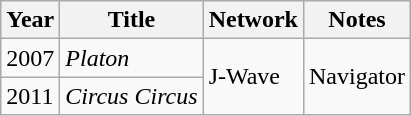<table class="wikitable">
<tr>
<th>Year</th>
<th>Title</th>
<th>Network</th>
<th>Notes</th>
</tr>
<tr>
<td>2007</td>
<td><em>Platon</em></td>
<td rowspan="2">J-Wave</td>
<td rowspan="2">Navigator</td>
</tr>
<tr>
<td>2011</td>
<td><em>Circus Circus</em></td>
</tr>
</table>
